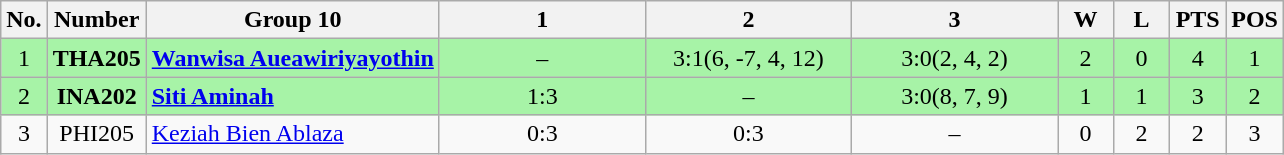<table class=wikitable style="text-align:center;">
<tr>
<th>No.</th>
<th>Number</th>
<th>Group 10</th>
<th width=130>1</th>
<th width=130>2</th>
<th width=130>3</th>
<th width=30>W</th>
<th width=30>L</th>
<th width=30>PTS</th>
<th width=30>POS</th>
</tr>
<tr bgcolor=#a7f3a7>
<td>1</td>
<td><strong>THA205</strong></td>
<td style="text-align:left;"> <strong><a href='#'>Wanwisa Aueawiriyayothin</a></strong></td>
<td>–</td>
<td>3:1(6, -7, 4, 12)</td>
<td>3:0(2, 4, 2)</td>
<td>2</td>
<td>0</td>
<td>4</td>
<td>1</td>
</tr>
<tr bgcolor=#a7f3a7>
<td>2</td>
<td><strong>INA202</strong></td>
<td style="text-align:left;"> <strong><a href='#'>Siti Aminah</a></strong></td>
<td>1:3</td>
<td>–</td>
<td>3:0(8, 7, 9)</td>
<td>1</td>
<td>1</td>
<td>3</td>
<td>2</td>
</tr>
<tr>
<td>3</td>
<td>PHI205</td>
<td style="text-align:left;"> <a href='#'>Keziah Bien Ablaza</a></td>
<td>0:3</td>
<td>0:3</td>
<td>–</td>
<td>0</td>
<td>2</td>
<td>2</td>
<td>3</td>
</tr>
</table>
